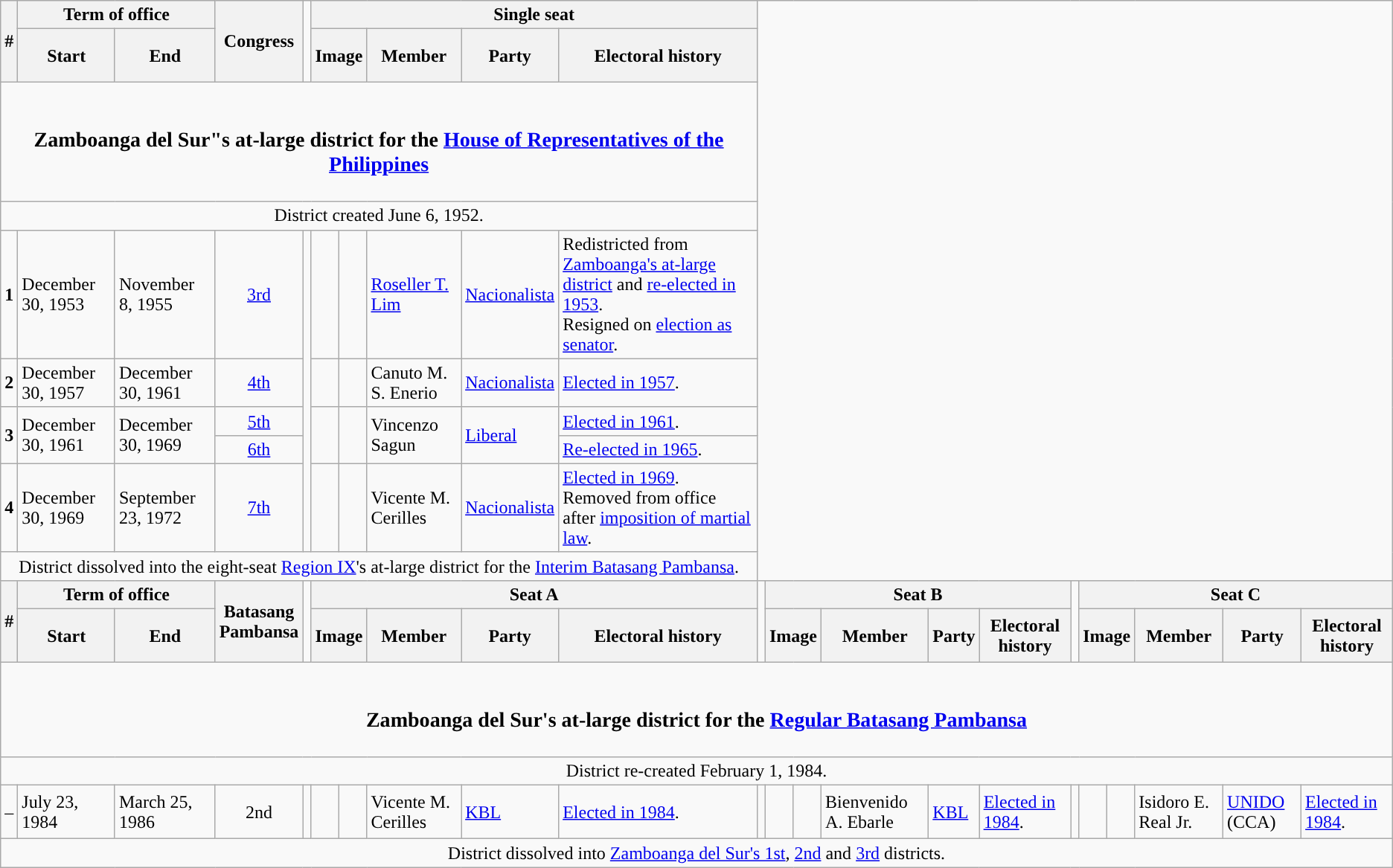<table class=wikitable>
<tr>
<th rowspan=2>#</th>
<th colspan=2>Term of office</th>
<th rowspan=2>Congress</th>
<td rowspan=2></td>
<th colspan=5>Single seat</th>
</tr>
<tr style="height:3em">
<th>Start</th>
<th>End</th>
<th colspan="2" style="text-align:center;">Image</th>
<th>Member</th>
<th>Party</th>
<th>Electoral history</th>
</tr>
<tr>
<td colspan="10" style="text-align:center;"><br><h3>Zamboanga del Sur"s at-large district for the <a href='#'>House of Representatives of the Philippines</a></h3></td>
</tr>
<tr>
<td colspan="10" style="text-align:center;">District created June 6, 1952.</td>
</tr>
<tr>
<td style="text-align:center;"><strong>1</strong></td>
<td>December 30, 1953</td>
<td>November 8, 1955</td>
<td style="text-align:center;"><a href='#'>3rd</a></td>
<td rowspan=5></td>
<td style="color:inherit;background:"></td>
<td></td>
<td><a href='#'>Roseller T. Lim</a></td>
<td><a href='#'>Nacionalista</a></td>
<td>Redistricted from <a href='#'>Zamboanga's at-large district</a> and <a href='#'>re-elected in 1953</a>.<br>Resigned on <a href='#'>election as senator</a>.</td>
</tr>
<tr>
<td style="text-align:center;"><strong>2</strong></td>
<td>December 30, 1957</td>
<td>December 30, 1961</td>
<td style="text-align:center;"><a href='#'>4th</a></td>
<td style="color:inherit;background:"></td>
<td></td>
<td>Canuto M. S. Enerio</td>
<td><a href='#'>Nacionalista</a></td>
<td><a href='#'>Elected in 1957</a>.</td>
</tr>
<tr>
<td rowspan="2" style="text-align:center;"><strong>3</strong></td>
<td rowspan="2">December 30, 1961</td>
<td rowspan="2">December 30, 1969</td>
<td style="text-align:center;"><a href='#'>5th</a></td>
<td rowspan="2" style="color:inherit;background:"></td>
<td rowspan="2"></td>
<td rowspan="2">Vincenzo Sagun</td>
<td rowspan="2"><a href='#'>Liberal</a></td>
<td><a href='#'>Elected in 1961</a>.</td>
</tr>
<tr>
<td style="text-align:center;"><a href='#'>6th</a></td>
<td><a href='#'>Re-elected in 1965</a>.</td>
</tr>
<tr>
<td style="text-align:center;"><strong>4</strong></td>
<td>December 30, 1969</td>
<td>September 23, 1972</td>
<td style="text-align:center;"><a href='#'>7th</a></td>
<td style="color:inherit;background:"></td>
<td></td>
<td>Vicente M. Cerilles</td>
<td><a href='#'>Nacionalista</a></td>
<td><a href='#'>Elected in 1969</a>.<br>Removed from office after <a href='#'>imposition of martial law</a>.</td>
</tr>
<tr>
<td colspan="10" style="text-align:center;">District dissolved into the eight-seat <a href='#'>Region IX</a>'s at-large district for the <a href='#'>Interim Batasang Pambansa</a>.</td>
</tr>
<tr>
<th rowspan=2>#</th>
<th colspan=2>Term of office</th>
<th rowspan=2>Batasang<br>Pambansa</th>
<td rowspan=2></td>
<th colspan=5>Seat A</th>
<td rowspan=2></td>
<th colspan=5>Seat B</th>
<td rowspan=2></td>
<th colspan=5>Seat C</th>
</tr>
<tr style="height:3em">
<th>Start</th>
<th>End</th>
<th colspan="2" style="text-align:center;">Image</th>
<th>Member</th>
<th>Party</th>
<th>Electoral history</th>
<th colspan="2" style="text-align:center;">Image</th>
<th>Member</th>
<th>Party</th>
<th>Electoral history</th>
<th colspan="2" style="text-align:center;">Image</th>
<th>Member</th>
<th>Party</th>
<th>Electoral history</th>
</tr>
<tr>
<td colspan="22" style="text-align:center;"><br><h3>Zamboanga del Sur's at-large district for the <a href='#'>Regular Batasang Pambansa</a></h3></td>
</tr>
<tr>
<td colspan="22" style="text-align:center;">District re-created February 1, 1984.</td>
</tr>
<tr style="height:3em">
<td style="text-align:center;">–</td>
<td>July 23, 1984</td>
<td>March 25, 1986</td>
<td style="text-align:center;">2nd</td>
<td></td>
<td style="color:inherit;background:"></td>
<td></td>
<td>Vicente M. Cerilles</td>
<td><a href='#'>KBL</a></td>
<td><a href='#'>Elected in 1984</a>.</td>
<td></td>
<td style="color:inherit;background:"></td>
<td></td>
<td>Bienvenido A. Ebarle</td>
<td><a href='#'>KBL</a></td>
<td><a href='#'>Elected in 1984</a>.</td>
<td></td>
<td style="color:inherit;background:"></td>
<td></td>
<td>Isidoro E. Real Jr.</td>
<td><a href='#'>UNIDO</a> (CCA)</td>
<td><a href='#'>Elected in 1984</a>.</td>
</tr>
<tr>
<td colspan="22" style="text-align:center;">District dissolved into <a href='#'>Zamboanga del Sur's 1st</a>, <a href='#'>2nd</a> and <a href='#'>3rd</a> districts.</td>
</tr>
</table>
